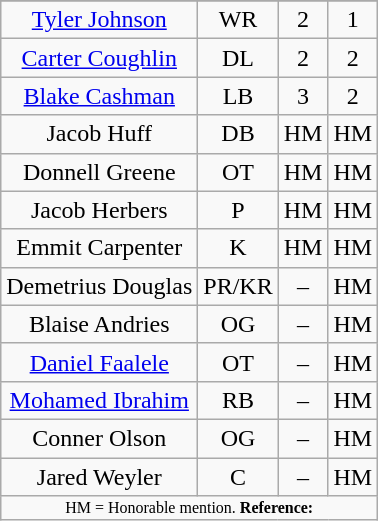<table class="wikitable" style="text-align: center">
<tr align=center>
</tr>
<tr>
<td><a href='#'>Tyler Johnson</a></td>
<td>WR</td>
<td>2</td>
<td>1</td>
</tr>
<tr>
<td><a href='#'>Carter Coughlin</a></td>
<td>DL</td>
<td>2</td>
<td>2</td>
</tr>
<tr>
<td><a href='#'>Blake Cashman</a></td>
<td>LB</td>
<td>3</td>
<td>2</td>
</tr>
<tr>
<td>Jacob Huff</td>
<td>DB</td>
<td>HM</td>
<td>HM</td>
</tr>
<tr>
<td>Donnell Greene</td>
<td>OT</td>
<td>HM</td>
<td>HM</td>
</tr>
<tr>
<td>Jacob Herbers</td>
<td>P</td>
<td>HM</td>
<td>HM</td>
</tr>
<tr>
<td>Emmit Carpenter</td>
<td>K</td>
<td>HM</td>
<td>HM</td>
</tr>
<tr>
<td>Demetrius Douglas</td>
<td>PR/KR</td>
<td>–</td>
<td>HM</td>
</tr>
<tr>
<td>Blaise Andries</td>
<td>OG</td>
<td>–</td>
<td>HM</td>
</tr>
<tr>
<td><a href='#'>Daniel Faalele</a></td>
<td>OT</td>
<td>–</td>
<td>HM</td>
</tr>
<tr>
<td><a href='#'>Mohamed Ibrahim</a></td>
<td>RB</td>
<td>–</td>
<td>HM</td>
</tr>
<tr>
<td>Conner Olson</td>
<td>OG</td>
<td>–</td>
<td>HM</td>
</tr>
<tr>
<td>Jared Weyler</td>
<td>C</td>
<td>–</td>
<td>HM</td>
</tr>
<tr>
<td colspan="4"  style="font-size:8pt; text-align:center;">HM = Honorable mention. <strong>Reference:</strong></td>
</tr>
</table>
